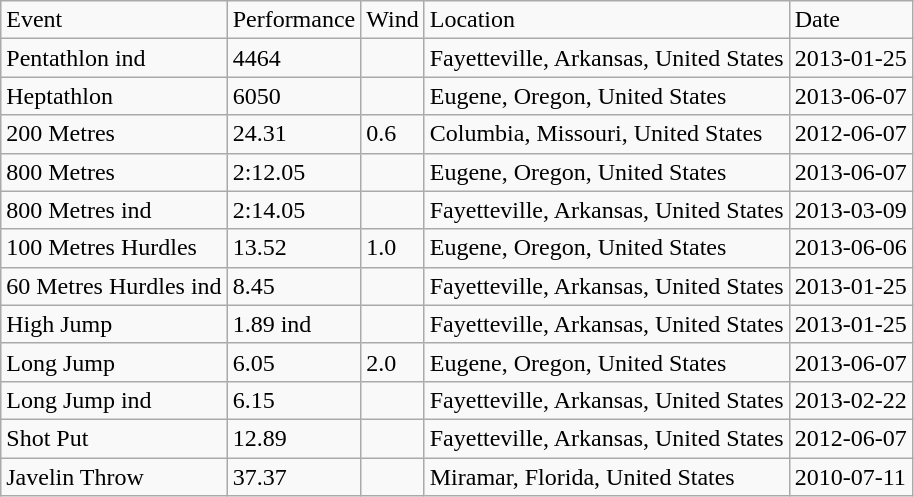<table class=wikitable>
<tr>
<td>Event</td>
<td>Performance</td>
<td>Wind</td>
<td>Location</td>
<td>Date</td>
</tr>
<tr>
<td>Pentathlon ind</td>
<td>4464</td>
<td></td>
<td> Fayetteville, Arkansas, United States</td>
<td>2013-01-25</td>
</tr>
<tr>
<td>Heptathlon</td>
<td>6050</td>
<td></td>
<td> Eugene, Oregon, United States</td>
<td>2013-06-07</td>
</tr>
<tr>
<td>200 Metres</td>
<td>24.31</td>
<td>0.6</td>
<td> Columbia, Missouri, United States</td>
<td>2012-06-07</td>
</tr>
<tr>
<td>800 Metres</td>
<td>2:12.05</td>
<td></td>
<td> Eugene, Oregon, United States</td>
<td>2013-06-07</td>
</tr>
<tr>
<td>800 Metres ind</td>
<td>2:14.05</td>
<td></td>
<td> Fayetteville, Arkansas, United States</td>
<td>2013-03-09</td>
</tr>
<tr>
<td>100 Metres Hurdles</td>
<td>13.52</td>
<td>1.0</td>
<td> Eugene, Oregon, United States</td>
<td>2013-06-06</td>
</tr>
<tr>
<td>60 Metres Hurdles ind</td>
<td>8.45</td>
<td></td>
<td> Fayetteville, Arkansas, United States</td>
<td>2013-01-25</td>
</tr>
<tr>
<td>High Jump</td>
<td>1.89 ind</td>
<td></td>
<td> Fayetteville, Arkansas, United States</td>
<td>2013-01-25</td>
</tr>
<tr>
<td>Long Jump</td>
<td>6.05</td>
<td>2.0</td>
<td> Eugene, Oregon, United States</td>
<td>2013-06-07</td>
</tr>
<tr>
<td>Long Jump ind</td>
<td>6.15</td>
<td></td>
<td> Fayetteville, Arkansas, United States</td>
<td>2013-02-22</td>
</tr>
<tr>
<td>Shot Put</td>
<td>12.89</td>
<td></td>
<td> Fayetteville, Arkansas, United States</td>
<td>2012-06-07</td>
</tr>
<tr>
<td>Javelin Throw</td>
<td>37.37</td>
<td></td>
<td> Miramar, Florida, United States</td>
<td>2010-07-11</td>
</tr>
</table>
